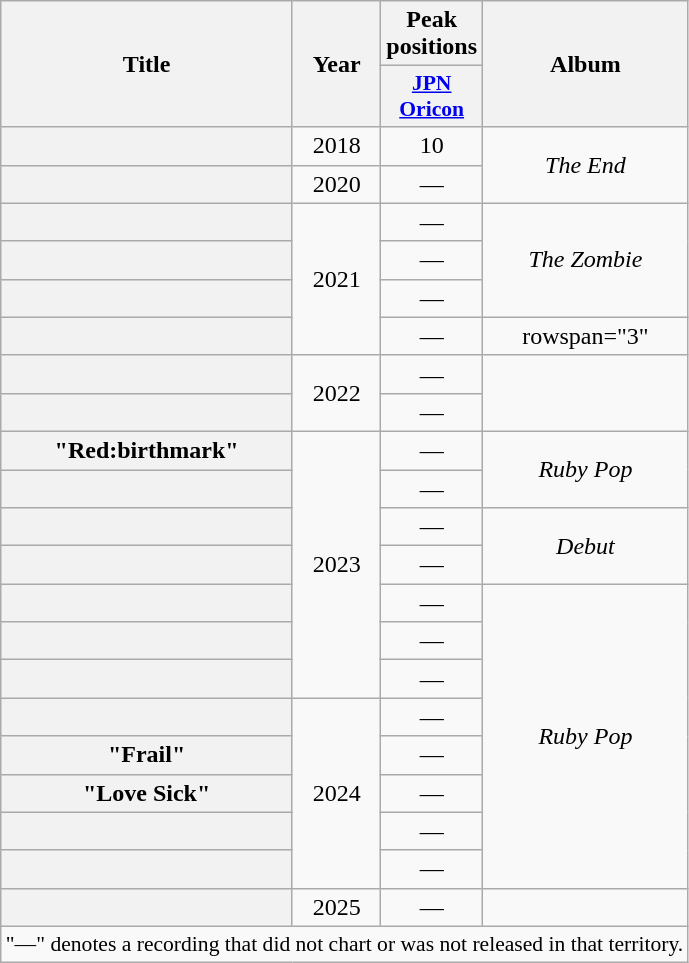<table class="wikitable plainrowheaders" style="text-align:center;" border="1">
<tr>
<th scope="col" rowspan="2">Title</th>
<th scope="col" rowspan="2">Year</th>
<th scope="col">Peak<br> positions</th>
<th scope="col" rowspan="2">Album</th>
</tr>
<tr>
<th scope="col" style="width:3.5em;font-size:90%;"><a href='#'>JPN<br>Oricon</a><br></th>
</tr>
<tr>
<th scope="row"></th>
<td>2018</td>
<td>10</td>
<td rowspan="2"><em>The End</em></td>
</tr>
<tr>
<th scope="row"></th>
<td>2020</td>
<td>—</td>
</tr>
<tr>
<th scope="row"></th>
<td rowspan="4">2021</td>
<td>—</td>
<td rowspan="3"><em>The Zombie</em></td>
</tr>
<tr>
<th scope="row"></th>
<td>—</td>
</tr>
<tr>
<th scope="row"></th>
<td>—</td>
</tr>
<tr>
<th scope="row"></th>
<td>—</td>
<td>rowspan="3" </td>
</tr>
<tr>
<th scope="row"></th>
<td rowspan="2">2022</td>
<td>—</td>
</tr>
<tr>
<th scope="row"></th>
<td>—</td>
</tr>
<tr>
<th scope="row">"Red:birthmark"</th>
<td rowspan="7">2023</td>
<td>—</td>
<td rowspan="2"><em>Ruby Pop</em></td>
</tr>
<tr>
<th scope="row"></th>
<td>—</td>
</tr>
<tr>
<th scope="row"> </th>
<td>—</td>
<td rowspan="2"><em>Debut</em></td>
</tr>
<tr>
<th scope="row"> </th>
<td>—</td>
</tr>
<tr>
<th scope="row"></th>
<td>—</td>
<td rowspan="8"><em>Ruby Pop</em></td>
</tr>
<tr>
<th scope="row"></th>
<td>—</td>
</tr>
<tr>
<th scope="row"></th>
<td>—</td>
</tr>
<tr>
<th scope="row"></th>
<td rowspan="5">2024</td>
<td>—</td>
</tr>
<tr>
<th scope="row">"Frail"</th>
<td>—</td>
</tr>
<tr>
<th scope="row">"Love Sick"</th>
<td>—</td>
</tr>
<tr>
<th scope="row"></th>
<td>—</td>
</tr>
<tr>
<th scope="row"></th>
<td>—</td>
</tr>
<tr>
<th scope="row"></th>
<td>2025</td>
<td>—</td>
<td></td>
</tr>
<tr>
<td align="center" colspan="4" style="font-size:90%">"—" denotes a recording that did not chart or was not released in that territory.</td>
</tr>
</table>
